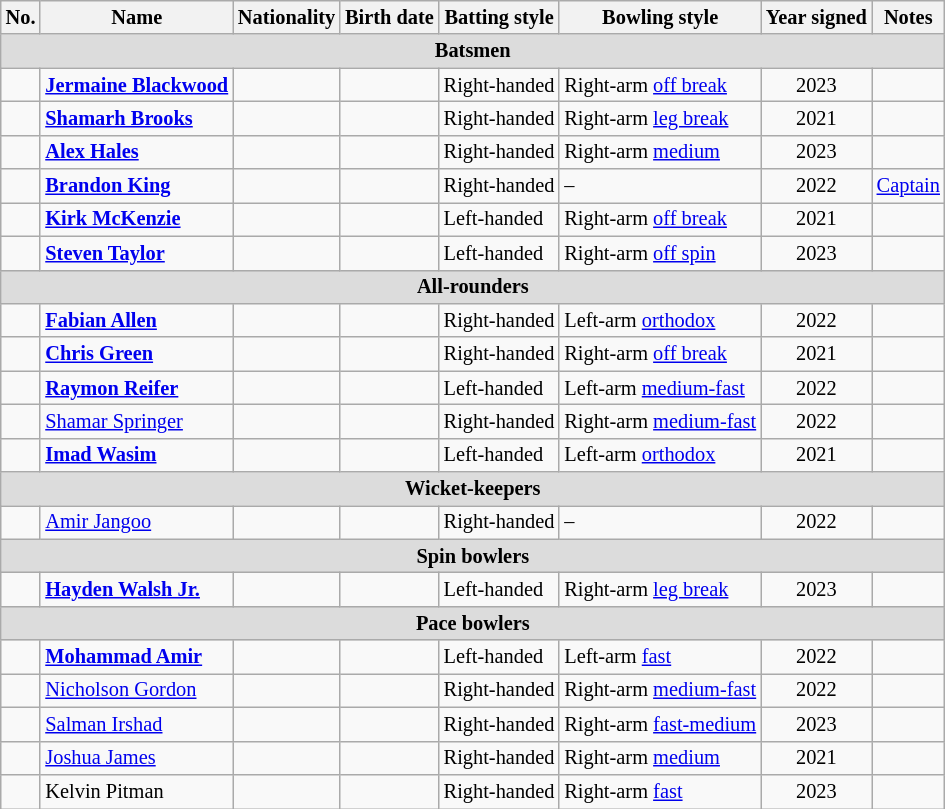<table class="wikitable"  style="font-size:85%;">
<tr>
<th>No.</th>
<th>Name</th>
<th>Nationality</th>
<th>Birth date</th>
<th>Batting style</th>
<th>Bowling style</th>
<th>Year signed</th>
<th>Notes</th>
</tr>
<tr>
<th colspan="9"  style="background:#dcdcdc; text-align:center;">Batsmen</th>
</tr>
<tr>
<td></td>
<td><strong><a href='#'>Jermaine Blackwood</a></strong></td>
<td></td>
<td></td>
<td>Right-handed</td>
<td>Right-arm <a href='#'>off break</a></td>
<td style="text-align:center;">2023</td>
<td></td>
</tr>
<tr>
<td></td>
<td><strong><a href='#'>Shamarh Brooks</a></strong></td>
<td></td>
<td></td>
<td>Right-handed</td>
<td>Right-arm <a href='#'>leg break</a></td>
<td style="text-align:center;">2021</td>
<td></td>
</tr>
<tr>
<td></td>
<td><strong><a href='#'>Alex Hales</a></strong></td>
<td></td>
<td></td>
<td>Right-handed</td>
<td>Right-arm <a href='#'>medium</a></td>
<td style="text-align:center;">2023</td>
<td></td>
</tr>
<tr>
<td></td>
<td><strong><a href='#'>Brandon King</a></strong></td>
<td></td>
<td></td>
<td>Right-handed</td>
<td>–</td>
<td style="text-align:center;">2022</td>
<td><a href='#'>Captain</a></td>
</tr>
<tr>
<td></td>
<td><strong><a href='#'>Kirk McKenzie</a></strong></td>
<td></td>
<td></td>
<td>Left-handed</td>
<td>Right-arm <a href='#'>off break</a></td>
<td style="text-align:center;">2021</td>
<td></td>
</tr>
<tr>
<td></td>
<td><strong><a href='#'>Steven Taylor</a></strong></td>
<td></td>
<td></td>
<td>Left-handed</td>
<td>Right-arm <a href='#'>off spin</a></td>
<td style="text-align:center;">2023</td>
<td></td>
</tr>
<tr>
<th colspan="9"  style="background:#dcdcdc; text-align:center;">All-rounders</th>
</tr>
<tr>
<td></td>
<td><strong><a href='#'>Fabian Allen</a></strong></td>
<td></td>
<td></td>
<td>Right-handed</td>
<td>Left-arm <a href='#'>orthodox</a></td>
<td style="text-align:center;">2022</td>
<td></td>
</tr>
<tr>
<td></td>
<td><strong><a href='#'>Chris Green</a></strong></td>
<td></td>
<td></td>
<td>Right-handed</td>
<td>Right-arm <a href='#'>off break</a></td>
<td style="text-align:center;">2021</td>
<td></td>
</tr>
<tr>
<td></td>
<td><strong><a href='#'>Raymon Reifer</a></strong></td>
<td></td>
<td></td>
<td>Left-handed</td>
<td>Left-arm <a href='#'>medium-fast</a></td>
<td style="text-align:center;">2022</td>
<td></td>
</tr>
<tr>
<td></td>
<td><a href='#'>Shamar Springer</a></td>
<td></td>
<td></td>
<td>Right-handed</td>
<td>Right-arm <a href='#'>medium-fast</a></td>
<td style="text-align:center;">2022</td>
<td></td>
</tr>
<tr>
<td></td>
<td><strong><a href='#'>Imad Wasim</a></strong></td>
<td></td>
<td></td>
<td>Left-handed</td>
<td>Left-arm <a href='#'>orthodox</a></td>
<td style="text-align:center;">2021</td>
<td></td>
</tr>
<tr>
<th colspan="9"  style="background:#dcdcdc; text-align:center;">Wicket-keepers</th>
</tr>
<tr>
<td></td>
<td><a href='#'>Amir Jangoo</a></td>
<td></td>
<td></td>
<td>Right-handed</td>
<td>–</td>
<td style="text-align:center;">2022</td>
<td></td>
</tr>
<tr>
<th colspan="9" style="background:#dcdcdc; text-align:center;">Spin bowlers</th>
</tr>
<tr>
<td></td>
<td><strong><a href='#'>Hayden Walsh Jr.</a></strong></td>
<td></td>
<td></td>
<td>Left-handed</td>
<td>Right-arm <a href='#'>leg break</a></td>
<td style="text-align:center;">2023</td>
<td></td>
</tr>
<tr>
<th colspan="9"  style="background:#dcdcdc; text-align:center;">Pace bowlers</th>
</tr>
<tr>
<td></td>
<td><strong><a href='#'>Mohammad Amir</a></strong></td>
<td></td>
<td></td>
<td>Left-handed</td>
<td>Left-arm <a href='#'>fast</a></td>
<td style="text-align:center;">2022</td>
<td></td>
</tr>
<tr>
<td></td>
<td><a href='#'>Nicholson Gordon</a></td>
<td></td>
<td></td>
<td>Right-handed</td>
<td>Right-arm <a href='#'>medium-fast</a></td>
<td style="text-align:center;">2022</td>
<td></td>
</tr>
<tr>
<td></td>
<td><a href='#'>Salman Irshad</a></td>
<td></td>
<td></td>
<td>Right-handed</td>
<td>Right-arm <a href='#'>fast-medium</a></td>
<td style="text-align:center;">2023</td>
<td></td>
</tr>
<tr>
<td></td>
<td><a href='#'>Joshua James</a></td>
<td></td>
<td></td>
<td>Right-handed</td>
<td>Right-arm <a href='#'>medium</a></td>
<td style="text-align:center;">2021</td>
<td></td>
</tr>
<tr>
<td></td>
<td>Kelvin Pitman</td>
<td></td>
<td></td>
<td>Right-handed</td>
<td>Right-arm <a href='#'>fast</a></td>
<td style="text-align:center;">2023</td>
<td></td>
</tr>
</table>
